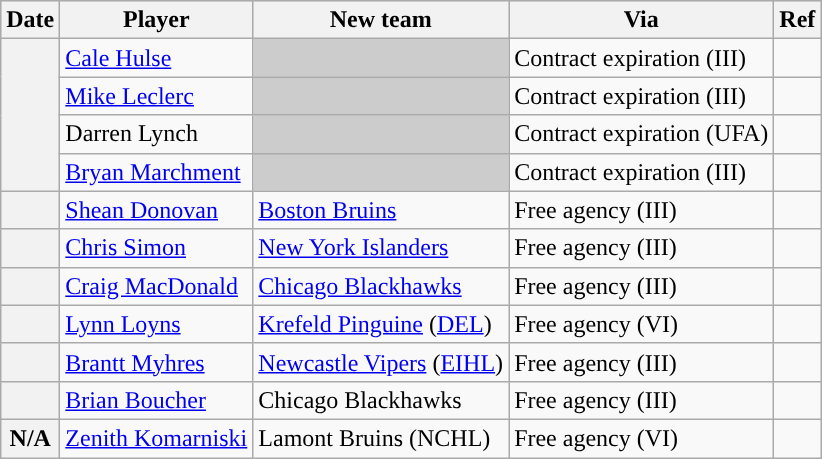<table class="wikitable plainrowheaders">
<tr style="background:#ddd; text-align:center;">
<th>Date</th>
<th>Player</th>
<th>New team</th>
<th>Via</th>
<th>Ref</th>
</tr>
<tr>
<th scope="row" rowspan=4></th>
<td><a href='#'>Cale Hulse</a></td>
<td style="background:#ccc"></td>
<td>Contract expiration (III)</td>
<td></td>
</tr>
<tr>
<td><a href='#'>Mike Leclerc</a></td>
<td style="background:#ccc"></td>
<td>Contract expiration (III)</td>
<td></td>
</tr>
<tr>
<td>Darren Lynch</td>
<td style="background:#ccc"></td>
<td>Contract expiration (UFA)</td>
<td></td>
</tr>
<tr>
<td><a href='#'>Bryan Marchment</a></td>
<td style="background:#ccc"></td>
<td>Contract expiration (III)</td>
<td></td>
</tr>
<tr>
<th scope="row"></th>
<td><a href='#'>Shean Donovan</a></td>
<td><a href='#'>Boston Bruins</a></td>
<td>Free agency (III)</td>
<td></td>
</tr>
<tr>
<th scope="row"></th>
<td><a href='#'>Chris Simon</a></td>
<td><a href='#'>New York Islanders</a></td>
<td>Free agency (III)</td>
<td></td>
</tr>
<tr>
<th scope="row"></th>
<td><a href='#'>Craig MacDonald</a></td>
<td><a href='#'>Chicago Blackhawks</a></td>
<td>Free agency (III)</td>
<td></td>
</tr>
<tr>
<th scope="row"></th>
<td><a href='#'>Lynn Loyns</a></td>
<td><a href='#'>Krefeld Pinguine</a> (<a href='#'>DEL</a>)</td>
<td>Free agency (VI)</td>
<td></td>
</tr>
<tr>
<th scope="row"></th>
<td><a href='#'>Brantt Myhres</a></td>
<td><a href='#'>Newcastle Vipers</a> (<a href='#'>EIHL</a>)</td>
<td>Free agency (III)</td>
<td></td>
</tr>
<tr>
<th scope="row"></th>
<td><a href='#'>Brian Boucher</a></td>
<td>Chicago Blackhawks</td>
<td>Free agency (III)</td>
<td></td>
</tr>
<tr>
<th scope="row">N/A</th>
<td><a href='#'>Zenith Komarniski</a></td>
<td>Lamont Bruins (NCHL)</td>
<td>Free agency (VI)</td>
<td></td>
</tr>
</table>
